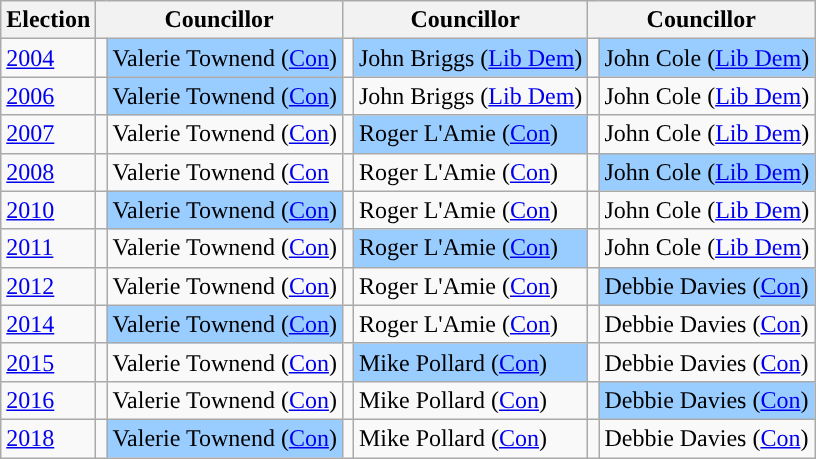<table class="wikitable">
<tr>
<th>Election</th>
<th colspan="2">Councillor</th>
<th colspan="2">Councillor</th>
<th colspan="2">Councillor</th>
</tr>
<tr>
<td><a href='#'>2004</a></td>
<td style="background-color: "></td>
<td bgcolor="#99CCFF">Valerie Townend (<a href='#'>Con</a>)</td>
<td style="background-color: "></td>
<td bgcolor="#99CCFF">John Briggs (<a href='#'>Lib Dem</a>)</td>
<td style="background-color: "></td>
<td bgcolor="#99CCFF">John Cole (<a href='#'>Lib Dem</a>)</td>
</tr>
<tr>
<td><a href='#'>2006</a></td>
<td style="background-color: "></td>
<td bgcolor="#99CCFF">Valerie Townend (<a href='#'>Con</a>)</td>
<td style="background-color: "></td>
<td>John Briggs (<a href='#'>Lib Dem</a>)</td>
<td style="background-color: "></td>
<td>John Cole (<a href='#'>Lib Dem</a>)</td>
</tr>
<tr>
<td><a href='#'>2007</a></td>
<td style="background-color: "></td>
<td>Valerie Townend (<a href='#'>Con</a>)</td>
<td style="background-color: "></td>
<td bgcolor="#99CCFF">Roger L'Amie (<a href='#'>Con</a>)</td>
<td style="background-color: "></td>
<td>John Cole (<a href='#'>Lib Dem</a>)</td>
</tr>
<tr>
<td><a href='#'>2008</a></td>
<td style="background-color: "></td>
<td>Valerie Townend (<a href='#'>Con</a></td>
<td style="background-color: "></td>
<td>Roger L'Amie (<a href='#'>Con</a>)</td>
<td style="background-color: "></td>
<td bgcolor="#99CCFF">John Cole (<a href='#'>Lib Dem</a>)</td>
</tr>
<tr>
<td><a href='#'>2010</a></td>
<td style="background-color: "></td>
<td bgcolor="#99CCFF">Valerie Townend (<a href='#'>Con</a>)</td>
<td style="background-color: "></td>
<td>Roger L'Amie (<a href='#'>Con</a>)</td>
<td style="background-color: "></td>
<td>John Cole (<a href='#'>Lib Dem</a>)</td>
</tr>
<tr>
<td><a href='#'>2011</a></td>
<td style="background-color: "></td>
<td>Valerie Townend (<a href='#'>Con</a>)</td>
<td style="background-color: "></td>
<td bgcolor="#99CCFF">Roger L'Amie (<a href='#'>Con</a>)</td>
<td style="background-color: "></td>
<td>John Cole (<a href='#'>Lib Dem</a>)</td>
</tr>
<tr>
<td><a href='#'>2012</a></td>
<td style="background-color: "></td>
<td>Valerie Townend (<a href='#'>Con</a>)</td>
<td style="background-color: "></td>
<td>Roger L'Amie (<a href='#'>Con</a>)</td>
<td style="background-color: "></td>
<td bgcolor="#99CCFF">Debbie Davies (<a href='#'>Con</a>)</td>
</tr>
<tr>
<td><a href='#'>2014</a></td>
<td style="background-color: "></td>
<td bgcolor="#99CCFF">Valerie Townend (<a href='#'>Con</a>)</td>
<td style="background-color: "></td>
<td>Roger L'Amie (<a href='#'>Con</a>)</td>
<td style="background-color: "></td>
<td>Debbie Davies (<a href='#'>Con</a>)</td>
</tr>
<tr>
<td><a href='#'>2015</a></td>
<td style="background-color: "></td>
<td>Valerie Townend (<a href='#'>Con</a>)</td>
<td style="background-color: "></td>
<td bgcolor="#99CCFF">Mike Pollard (<a href='#'>Con</a>)</td>
<td style="background-color: "></td>
<td>Debbie Davies (<a href='#'>Con</a>)</td>
</tr>
<tr>
<td><a href='#'>2016</a></td>
<td style="background-color: "></td>
<td>Valerie Townend (<a href='#'>Con</a>)</td>
<td style="background-color: "></td>
<td>Mike Pollard (<a href='#'>Con</a>)</td>
<td style="background-color: "></td>
<td bgcolor="#99CCFF">Debbie Davies (<a href='#'>Con</a>)</td>
</tr>
<tr>
<td><a href='#'>2018</a></td>
<td style="background-color: "></td>
<td bgcolor="#99CCFF">Valerie Townend (<a href='#'>Con</a>)</td>
<td style="background-color: "></td>
<td>Mike Pollard (<a href='#'>Con</a>)</td>
<td style="background-color: "></td>
<td>Debbie Davies (<a href='#'>Con</a>)</td>
</tr>
</table>
